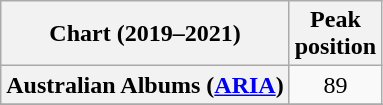<table class="wikitable sortable plainrowheaders" style="text-align:center">
<tr>
<th scope="col">Chart (2019–2021)</th>
<th scope="col">Peak<br>position</th>
</tr>
<tr>
<th scope="row">Australian Albums (<a href='#'>ARIA</a>)</th>
<td>89</td>
</tr>
<tr>
</tr>
<tr>
</tr>
<tr>
</tr>
<tr>
</tr>
<tr>
</tr>
<tr>
</tr>
</table>
